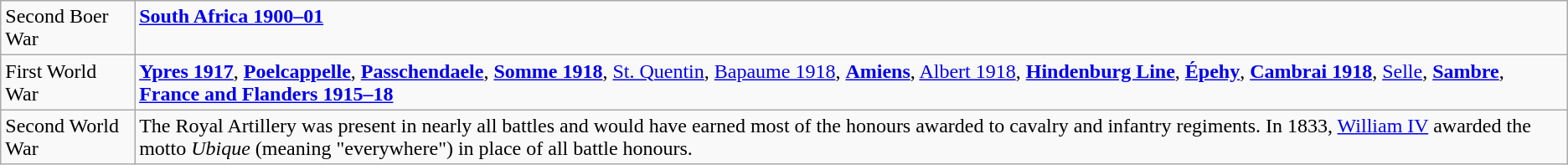<table class="wikitable">
<tr valign=top>
<td>Second Boer War</td>
<td><strong><a href='#'>South Africa 1900–01</a></strong></td>
</tr>
<tr valign=top>
<td>First World War</td>
<td><strong><a href='#'>Ypres 1917</a></strong>, <strong><a href='#'>Poelcappelle</a></strong>, <strong><a href='#'>Passchendaele</a></strong>, <strong><a href='#'>Somme 1918</a></strong>, <a href='#'>St. Quentin</a>, <a href='#'>Bapaume 1918</a>, <strong><a href='#'>Amiens</a></strong>, <a href='#'>Albert 1918</a>, <strong><a href='#'>Hindenburg Line</a></strong>, <strong><a href='#'>Épehy</a></strong>, <strong><a href='#'>Cambrai 1918</a></strong>, <a href='#'>Selle</a>, <strong><a href='#'>Sambre</a></strong>, <strong><a href='#'>France and Flanders 1915–18</a></strong></td>
</tr>
<tr valign=top>
<td>Second World War</td>
<td>The Royal Artillery was present in nearly all battles and would have earned most of the honours awarded to cavalry and infantry regiments. In 1833, <a href='#'>William IV</a> awarded the motto <em>Ubique</em> (meaning "everywhere") in place of all battle honours.</td>
</tr>
</table>
